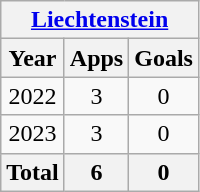<table class="wikitable" style="text-align:center">
<tr>
<th colspan=3><a href='#'>Liechtenstein</a></th>
</tr>
<tr>
<th>Year</th>
<th>Apps</th>
<th>Goals</th>
</tr>
<tr>
<td>2022</td>
<td>3</td>
<td>0</td>
</tr>
<tr>
<td>2023</td>
<td>3</td>
<td>0</td>
</tr>
<tr>
<th>Total</th>
<th>6</th>
<th>0</th>
</tr>
</table>
